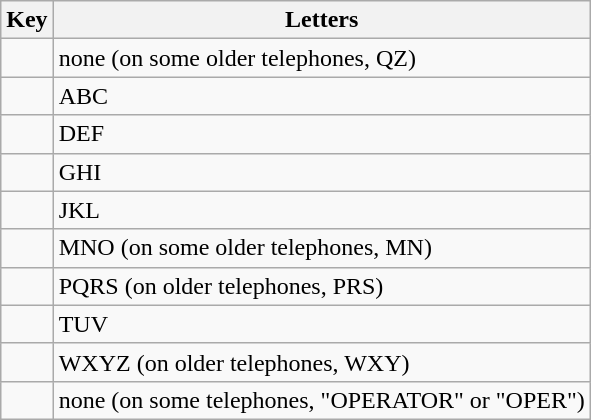<table class="wikitable defaultleft col1center">
<tr>
<th>Key</th>
<th>Letters</th>
</tr>
<tr>
<td></td>
<td>none (on some older telephones, QZ)</td>
</tr>
<tr>
<td></td>
<td>ABC</td>
</tr>
<tr>
<td></td>
<td>DEF</td>
</tr>
<tr>
<td></td>
<td>GHI</td>
</tr>
<tr>
<td></td>
<td>JKL</td>
</tr>
<tr>
<td></td>
<td>MNO (on some older telephones, MN)</td>
</tr>
<tr>
<td></td>
<td>PQRS (on older telephones, PRS)</td>
</tr>
<tr>
<td></td>
<td>TUV</td>
</tr>
<tr>
<td></td>
<td>WXYZ (on older telephones, WXY)</td>
</tr>
<tr>
<td></td>
<td>none (on some telephones, "OPERATOR" or "OPER")</td>
</tr>
</table>
